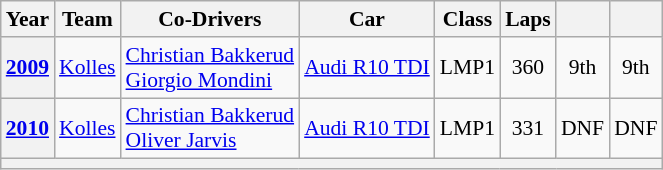<table class="wikitable" style="text-align:center; font-size:90%">
<tr>
<th>Year</th>
<th>Team</th>
<th>Co-Drivers</th>
<th>Car</th>
<th>Class</th>
<th>Laps</th>
<th></th>
<th></th>
</tr>
<tr>
<th><a href='#'>2009</a></th>
<td align="left" nowrap> <a href='#'>Kolles</a></td>
<td align="left" nowrap> <a href='#'>Christian Bakkerud</a><br> <a href='#'>Giorgio Mondini</a></td>
<td align="left" nowrap><a href='#'>Audi R10 TDI</a></td>
<td>LMP1</td>
<td>360</td>
<td>9th</td>
<td>9th</td>
</tr>
<tr>
<th><a href='#'>2010</a></th>
<td align="left" nowrap> <a href='#'>Kolles</a></td>
<td align="left" nowrap> <a href='#'>Christian Bakkerud</a><br> <a href='#'>Oliver Jarvis</a></td>
<td align="left" nowrap><a href='#'>Audi R10 TDI</a></td>
<td>LMP1</td>
<td>331</td>
<td>DNF</td>
<td>DNF</td>
</tr>
<tr>
<th colspan="8"></th>
</tr>
</table>
